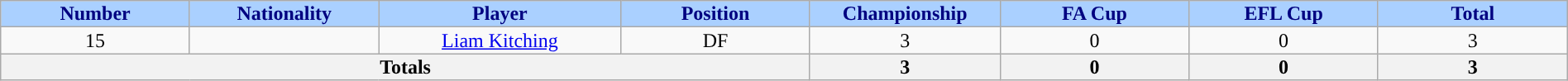<table class="wikitable sortable alternance" style="font-size:100%; text-align:center; line-height:14px; width:100%;">
<tr>
<th style="background:#AAD0FF; color:#000080; width:100px;">Number</th>
<th style="background:#AAD0FF; color:#000080; width:100px;">Nationality</th>
<th style="background:#AAD0FF; color:#000080; width:130px;">Player</th>
<th style="background:#AAD0FF; color:#000080; width:100px;">Position</th>
<th style="background:#AAD0FF; color:#000080; width:100px;">Championship</th>
<th style="background:#AAD0FF; color:#000080; width:100px;">FA Cup</th>
<th style="background:#AAD0FF; color:#000080; width:100px;">EFL Cup</th>
<th style="background:#AAD0FF; color:#000080; width:100px;">Total</th>
</tr>
<tr>
<td>15</td>
<td></td>
<td><a href='#'>Liam Kitching</a></td>
<td>DF</td>
<td>3</td>
<td>0</td>
<td>0</td>
<td>3</td>
</tr>
<tr class="sortbottom">
<th colspan="4">Totals</th>
<th>3</th>
<th>0</th>
<th>0</th>
<th>3</th>
</tr>
</table>
